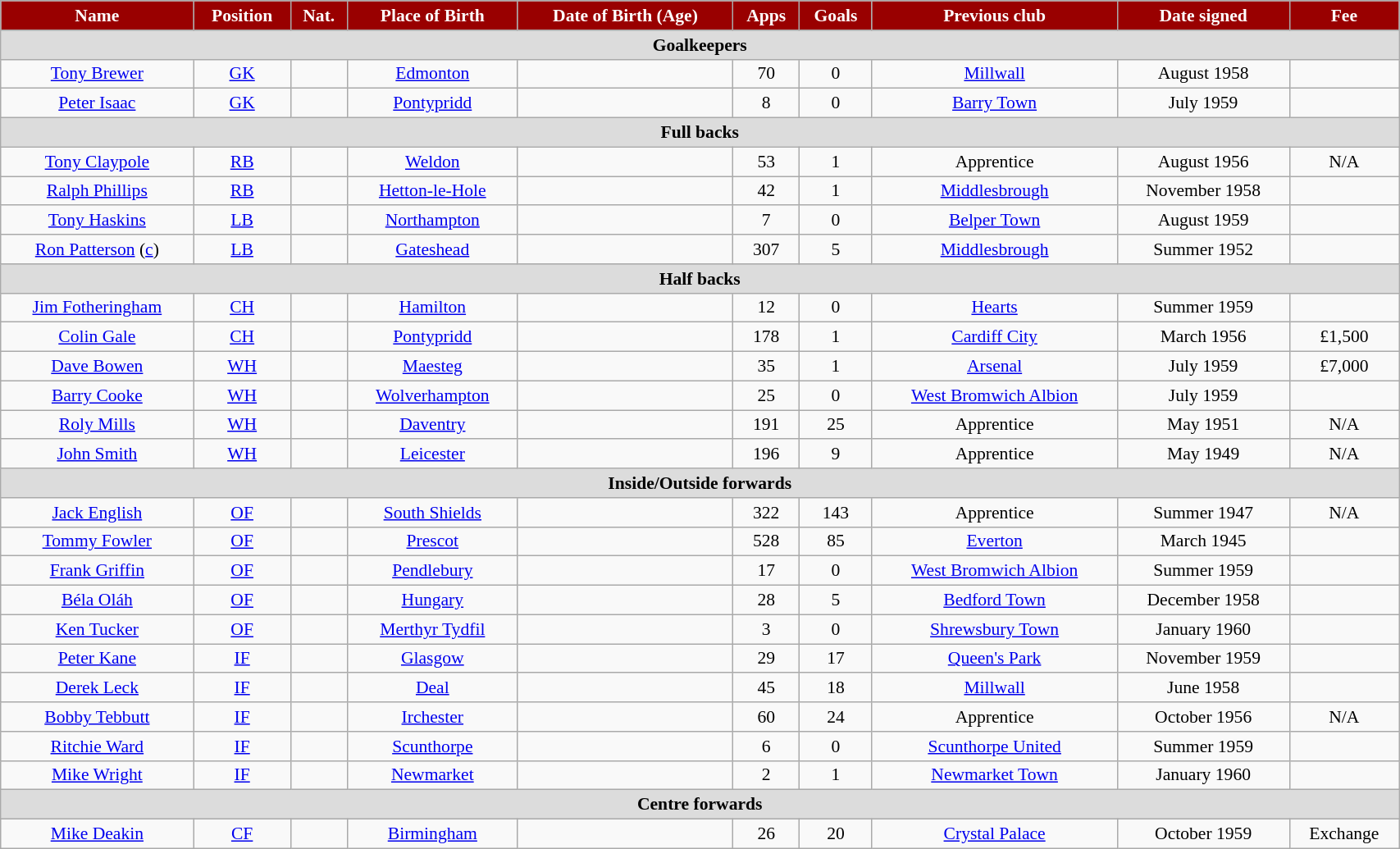<table class="wikitable" style="text-align:center; font-size:90%; width:90%;">
<tr>
<th style="background:#900; color:#FFF; text-align:center;">Name</th>
<th style="background:#900; color:#FFF; text-align:center;">Position</th>
<th style="background:#900; color:#FFF; text-align:center;">Nat.</th>
<th style="background:#900; color:#FFF; text-align:center;">Place of Birth</th>
<th style="background:#900; color:#FFF; text-align:center;">Date of Birth (Age)</th>
<th style="background:#900; color:#FFF; text-align:center;">Apps</th>
<th style="background:#900; color:#FFF; text-align:center;">Goals</th>
<th style="background:#900; color:#FFF; text-align:center;">Previous club</th>
<th style="background:#900; color:#FFF; text-align:center;">Date signed</th>
<th style="background:#900; color:#FFF; text-align:center;">Fee</th>
</tr>
<tr>
<th colspan="12" style="background:#dcdcdc; text-align:center;">Goalkeepers</th>
</tr>
<tr>
<td><a href='#'>Tony Brewer</a></td>
<td><a href='#'>GK</a></td>
<td></td>
<td><a href='#'>Edmonton</a></td>
<td></td>
<td>70</td>
<td>0</td>
<td><a href='#'>Millwall</a></td>
<td>August 1958</td>
<td></td>
</tr>
<tr>
<td><a href='#'>Peter Isaac</a></td>
<td><a href='#'>GK</a></td>
<td></td>
<td><a href='#'>Pontypridd</a></td>
<td></td>
<td>8</td>
<td>0</td>
<td><a href='#'>Barry Town</a></td>
<td>July 1959</td>
<td></td>
</tr>
<tr>
<th colspan="12" style="background:#dcdcdc; text-align:center;">Full backs</th>
</tr>
<tr>
<td><a href='#'>Tony Claypole</a></td>
<td><a href='#'>RB</a></td>
<td></td>
<td><a href='#'>Weldon</a></td>
<td></td>
<td>53</td>
<td>1</td>
<td>Apprentice</td>
<td>August 1956</td>
<td>N/A</td>
</tr>
<tr>
<td><a href='#'>Ralph Phillips</a></td>
<td><a href='#'>RB</a></td>
<td></td>
<td><a href='#'>Hetton-le-Hole</a></td>
<td></td>
<td>42</td>
<td>1</td>
<td><a href='#'>Middlesbrough</a></td>
<td>November 1958</td>
<td></td>
</tr>
<tr>
<td><a href='#'>Tony Haskins</a></td>
<td><a href='#'>LB</a></td>
<td></td>
<td><a href='#'>Northampton</a></td>
<td></td>
<td>7</td>
<td>0</td>
<td><a href='#'>Belper Town</a></td>
<td>August 1959</td>
<td></td>
</tr>
<tr>
<td><a href='#'>Ron Patterson</a> (<a href='#'>c</a>)</td>
<td><a href='#'>LB</a></td>
<td></td>
<td><a href='#'>Gateshead</a></td>
<td></td>
<td>307</td>
<td>5</td>
<td><a href='#'>Middlesbrough</a></td>
<td>Summer 1952</td>
<td></td>
</tr>
<tr>
<th colspan="12" style="background:#dcdcdc; text-align:center;">Half backs</th>
</tr>
<tr>
<td><a href='#'>Jim Fotheringham</a></td>
<td><a href='#'>CH</a></td>
<td></td>
<td><a href='#'>Hamilton</a></td>
<td></td>
<td>12</td>
<td>0</td>
<td><a href='#'>Hearts</a></td>
<td>Summer 1959</td>
<td></td>
</tr>
<tr>
<td><a href='#'>Colin Gale</a></td>
<td><a href='#'>CH</a></td>
<td></td>
<td><a href='#'>Pontypridd</a></td>
<td></td>
<td>178</td>
<td>1</td>
<td><a href='#'>Cardiff City</a></td>
<td>March 1956</td>
<td>£1,500</td>
</tr>
<tr>
<td><a href='#'>Dave Bowen</a></td>
<td><a href='#'>WH</a></td>
<td></td>
<td><a href='#'>Maesteg</a></td>
<td></td>
<td>35</td>
<td>1</td>
<td><a href='#'>Arsenal</a></td>
<td>July 1959</td>
<td>£7,000</td>
</tr>
<tr>
<td><a href='#'>Barry Cooke</a></td>
<td><a href='#'>WH</a></td>
<td></td>
<td><a href='#'>Wolverhampton</a></td>
<td></td>
<td>25</td>
<td>0</td>
<td><a href='#'>West Bromwich Albion</a></td>
<td>July 1959</td>
<td></td>
</tr>
<tr>
<td><a href='#'>Roly Mills</a></td>
<td><a href='#'>WH</a></td>
<td></td>
<td><a href='#'>Daventry</a></td>
<td></td>
<td>191</td>
<td>25</td>
<td>Apprentice</td>
<td>May 1951</td>
<td>N/A</td>
</tr>
<tr>
<td><a href='#'>John Smith</a></td>
<td><a href='#'>WH</a></td>
<td></td>
<td><a href='#'>Leicester</a></td>
<td></td>
<td>196</td>
<td>9</td>
<td>Apprentice</td>
<td>May 1949</td>
<td>N/A</td>
</tr>
<tr>
<th colspan="12" style="background:#dcdcdc; text-align:center;">Inside/Outside forwards</th>
</tr>
<tr>
<td><a href='#'>Jack English</a></td>
<td><a href='#'>OF</a></td>
<td></td>
<td><a href='#'>South Shields</a></td>
<td></td>
<td>322</td>
<td>143</td>
<td>Apprentice</td>
<td>Summer 1947</td>
<td>N/A</td>
</tr>
<tr>
<td><a href='#'>Tommy Fowler</a></td>
<td><a href='#'>OF</a></td>
<td></td>
<td><a href='#'>Prescot</a></td>
<td></td>
<td>528</td>
<td>85</td>
<td><a href='#'>Everton</a></td>
<td>March 1945</td>
<td></td>
</tr>
<tr>
<td><a href='#'>Frank Griffin</a></td>
<td><a href='#'>OF</a></td>
<td></td>
<td><a href='#'>Pendlebury</a></td>
<td></td>
<td>17</td>
<td>0</td>
<td><a href='#'>West Bromwich Albion</a></td>
<td>Summer 1959</td>
<td></td>
</tr>
<tr>
<td><a href='#'>Béla Oláh</a></td>
<td><a href='#'>OF</a></td>
<td></td>
<td><a href='#'>Hungary</a></td>
<td></td>
<td>28</td>
<td>5</td>
<td><a href='#'>Bedford Town</a></td>
<td>December 1958</td>
<td></td>
</tr>
<tr>
<td><a href='#'>Ken Tucker</a></td>
<td><a href='#'>OF</a></td>
<td></td>
<td><a href='#'>Merthyr Tydfil</a></td>
<td></td>
<td>3</td>
<td>0</td>
<td><a href='#'>Shrewsbury Town</a></td>
<td>January 1960</td>
<td></td>
</tr>
<tr>
<td><a href='#'>Peter Kane</a></td>
<td><a href='#'>IF</a></td>
<td></td>
<td><a href='#'>Glasgow</a></td>
<td></td>
<td>29</td>
<td>17</td>
<td><a href='#'>Queen's Park</a></td>
<td>November 1959</td>
<td></td>
</tr>
<tr>
<td><a href='#'>Derek Leck</a></td>
<td><a href='#'>IF</a></td>
<td></td>
<td><a href='#'>Deal</a></td>
<td></td>
<td>45</td>
<td>18</td>
<td><a href='#'>Millwall</a></td>
<td>June 1958</td>
<td></td>
</tr>
<tr>
<td><a href='#'>Bobby Tebbutt</a></td>
<td><a href='#'>IF</a></td>
<td></td>
<td><a href='#'>Irchester</a></td>
<td></td>
<td>60</td>
<td>24</td>
<td>Apprentice</td>
<td>October 1956</td>
<td>N/A</td>
</tr>
<tr>
<td><a href='#'>Ritchie Ward</a></td>
<td><a href='#'>IF</a></td>
<td></td>
<td><a href='#'>Scunthorpe</a></td>
<td></td>
<td>6</td>
<td>0</td>
<td><a href='#'>Scunthorpe United</a></td>
<td>Summer 1959</td>
<td></td>
</tr>
<tr>
<td><a href='#'>Mike Wright</a></td>
<td><a href='#'>IF</a></td>
<td></td>
<td><a href='#'>Newmarket</a></td>
<td></td>
<td>2</td>
<td>1</td>
<td><a href='#'>Newmarket Town</a></td>
<td>January 1960</td>
<td></td>
</tr>
<tr>
<th colspan="12" style="background:#dcdcdc; text-align:center;">Centre forwards</th>
</tr>
<tr>
<td><a href='#'>Mike Deakin</a></td>
<td><a href='#'>CF</a></td>
<td></td>
<td><a href='#'>Birmingham</a></td>
<td></td>
<td>26</td>
<td>20</td>
<td><a href='#'>Crystal Palace</a></td>
<td>October 1959</td>
<td>Exchange</td>
</tr>
</table>
